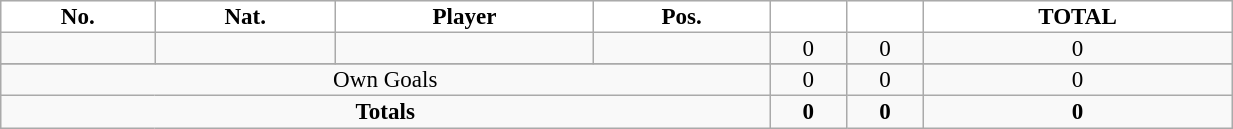<table class="wikitable sortable alternance" style="font-size:96%; text-align:center; line-height:14px; width:65%;">
<tr>
<th style="background:white; color:black; text-align:center;">No.</th>
<th style="background:white; color:black; text-align:center;">Nat.</th>
<th style="background:white; color:black; text-align:center;">Player</th>
<th style="background:white; color:black; text-align:center;">Pos.</th>
<th style="background:white; color:black; text-align:center;"></th>
<th style="background:white; color:black; text-align:center;"></th>
<th style="background:white; color:black; text-align:center;">TOTAL</th>
</tr>
<tr>
<td></td>
<td></td>
<td></td>
<td></td>
<td>0</td>
<td>0</td>
<td>0</td>
</tr>
<tr>
</tr>
<tr class="sortbottom">
<td colspan="4">Own Goals</td>
<td>0</td>
<td>0</td>
<td>0</td>
</tr>
<tr class="sortbottom">
<td colspan="4"><strong>Totals</strong></td>
<td><strong>0</strong></td>
<td><strong>0</strong></td>
<td><strong>0</strong></td>
</tr>
</table>
